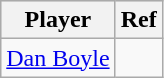<table class="wikitable">
<tr style="background:#ddd;">
<th>Player</th>
<th>Ref</th>
</tr>
<tr>
<td><a href='#'>Dan Boyle</a></td>
<td></td>
</tr>
</table>
